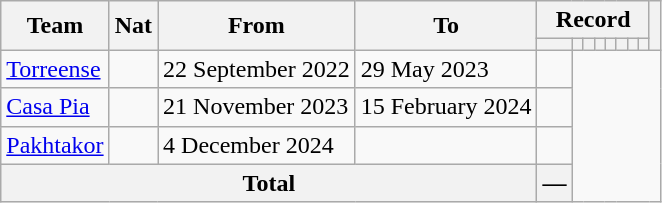<table class="wikitable" style="text-align: center">
<tr>
<th rowspan="2">Team</th>
<th rowspan="2">Nat</th>
<th rowspan="2">From</th>
<th rowspan="2">To</th>
<th colspan="8">Record</th>
<th rowspan=2></th>
</tr>
<tr>
<th></th>
<th></th>
<th></th>
<th></th>
<th></th>
<th></th>
<th></th>
<th></th>
</tr>
<tr>
<td align=left><a href='#'>Torreense</a></td>
<td></td>
<td align=left>22 September 2022</td>
<td align=left>29 May 2023<br></td>
<td></td>
</tr>
<tr>
<td align=left><a href='#'>Casa Pia</a></td>
<td></td>
<td align=left>21 November 2023</td>
<td align=left>15 February 2024<br></td>
<td></td>
</tr>
<tr>
<td align=left><a href='#'>Pakhtakor</a></td>
<td></td>
<td align=left>4 December 2024</td>
<td align=left><br></td>
<td></td>
</tr>
<tr>
<th colspan="4">Total<br></th>
<th>—</th>
</tr>
</table>
